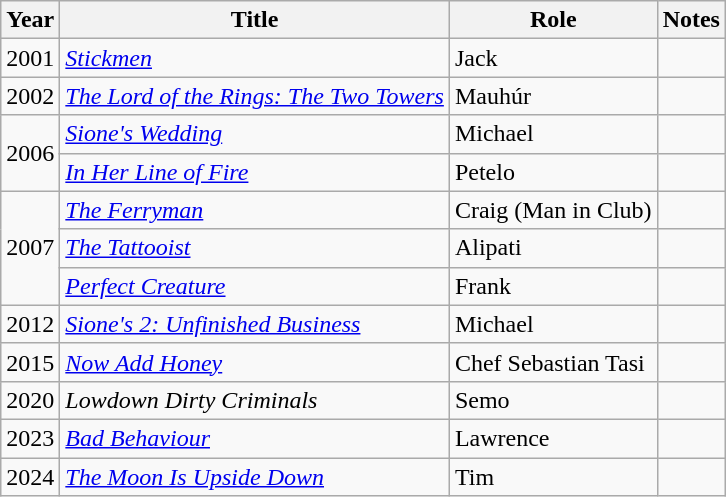<table class="wikitable sortable">
<tr>
<th>Year</th>
<th>Title</th>
<th>Role</th>
<th class="unsortable">Notes</th>
</tr>
<tr>
<td>2001</td>
<td><em><a href='#'>Stickmen</a></em></td>
<td>Jack</td>
<td></td>
</tr>
<tr>
<td>2002</td>
<td><em><a href='#'>The Lord of the Rings: The Two Towers</a></em></td>
<td>Mauhúr</td>
<td></td>
</tr>
<tr>
<td rowspan="2">2006</td>
<td><em><a href='#'>Sione's Wedding</a></em></td>
<td>Michael</td>
<td></td>
</tr>
<tr>
<td><em><a href='#'>In Her Line of Fire</a></em></td>
<td>Petelo</td>
<td></td>
</tr>
<tr>
<td rowspan="3">2007</td>
<td><em><a href='#'>The Ferryman</a></em></td>
<td>Craig (Man in Club)</td>
<td></td>
</tr>
<tr>
<td><em><a href='#'>The Tattooist</a></em></td>
<td>Alipati</td>
<td></td>
</tr>
<tr>
<td><em><a href='#'>Perfect Creature</a></em></td>
<td>Frank</td>
<td></td>
</tr>
<tr>
<td>2012</td>
<td><em><a href='#'>Sione's 2: Unfinished Business</a></em></td>
<td>Michael</td>
<td></td>
</tr>
<tr>
<td>2015</td>
<td><em><a href='#'>Now Add Honey</a></em></td>
<td>Chef Sebastian Tasi</td>
<td></td>
</tr>
<tr>
<td>2020</td>
<td><em>Lowdown Dirty Criminals</em></td>
<td>Semo</td>
<td></td>
</tr>
<tr>
<td>2023</td>
<td><em><a href='#'>Bad Behaviour</a></em></td>
<td>Lawrence</td>
<td></td>
</tr>
<tr>
<td>2024</td>
<td><em><a href='#'>The Moon Is Upside Down</a></em></td>
<td>Tim</td>
<td></td>
</tr>
</table>
